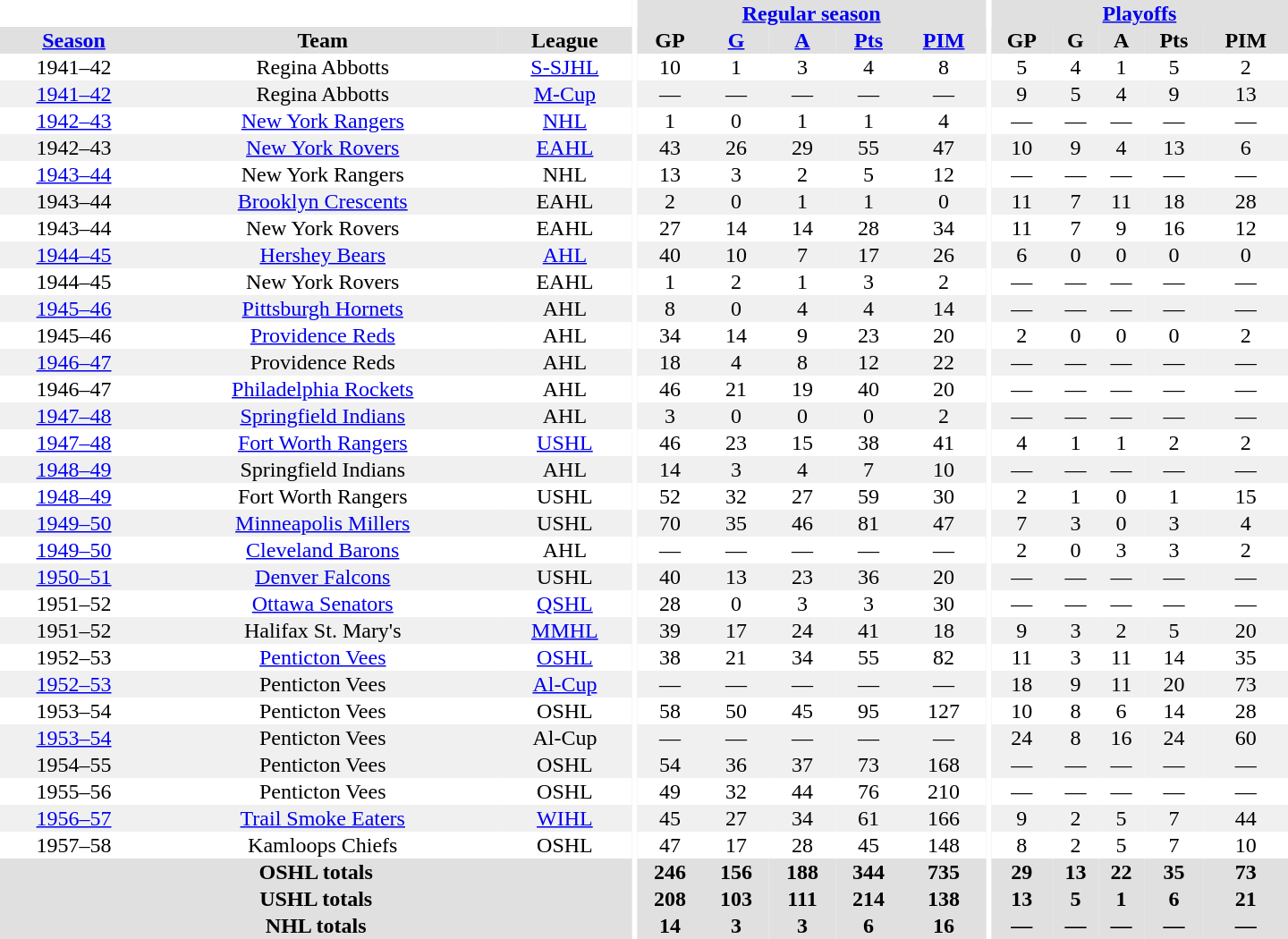<table border="0" cellpadding="1" cellspacing="0" style="text-align:center; width:60em">
<tr bgcolor="#e0e0e0">
<th colspan="3" bgcolor="#ffffff"></th>
<th rowspan="100" bgcolor="#ffffff"></th>
<th colspan="5"><a href='#'>Regular season</a></th>
<th rowspan="100" bgcolor="#ffffff"></th>
<th colspan="5"><a href='#'>Playoffs</a></th>
</tr>
<tr bgcolor="#e0e0e0">
<th><a href='#'>Season</a></th>
<th>Team</th>
<th>League</th>
<th>GP</th>
<th><a href='#'>G</a></th>
<th><a href='#'>A</a></th>
<th><a href='#'>Pts</a></th>
<th><a href='#'>PIM</a></th>
<th>GP</th>
<th>G</th>
<th>A</th>
<th>Pts</th>
<th>PIM</th>
</tr>
<tr>
<td>1941–42</td>
<td>Regina Abbotts</td>
<td><a href='#'>S-SJHL</a></td>
<td>10</td>
<td>1</td>
<td>3</td>
<td>4</td>
<td>8</td>
<td>5</td>
<td>4</td>
<td>1</td>
<td>5</td>
<td>2</td>
</tr>
<tr bgcolor="#f0f0f0">
<td><a href='#'>1941–42</a></td>
<td>Regina Abbotts</td>
<td><a href='#'>M-Cup</a></td>
<td>—</td>
<td>—</td>
<td>—</td>
<td>—</td>
<td>—</td>
<td>9</td>
<td>5</td>
<td>4</td>
<td>9</td>
<td>13</td>
</tr>
<tr>
<td><a href='#'>1942–43</a></td>
<td><a href='#'>New York Rangers</a></td>
<td><a href='#'>NHL</a></td>
<td>1</td>
<td>0</td>
<td>1</td>
<td>1</td>
<td>4</td>
<td>—</td>
<td>—</td>
<td>—</td>
<td>—</td>
<td>—</td>
</tr>
<tr bgcolor="#f0f0f0">
<td>1942–43</td>
<td><a href='#'>New York Rovers</a></td>
<td><a href='#'>EAHL</a></td>
<td>43</td>
<td>26</td>
<td>29</td>
<td>55</td>
<td>47</td>
<td>10</td>
<td>9</td>
<td>4</td>
<td>13</td>
<td>6</td>
</tr>
<tr>
<td><a href='#'>1943–44</a></td>
<td>New York Rangers</td>
<td>NHL</td>
<td>13</td>
<td>3</td>
<td>2</td>
<td>5</td>
<td>12</td>
<td>—</td>
<td>—</td>
<td>—</td>
<td>—</td>
<td>—</td>
</tr>
<tr bgcolor="#f0f0f0">
<td>1943–44</td>
<td><a href='#'>Brooklyn Crescents</a></td>
<td>EAHL</td>
<td>2</td>
<td>0</td>
<td>1</td>
<td>1</td>
<td>0</td>
<td>11</td>
<td>7</td>
<td>11</td>
<td>18</td>
<td>28</td>
</tr>
<tr>
<td>1943–44</td>
<td>New York Rovers</td>
<td>EAHL</td>
<td>27</td>
<td>14</td>
<td>14</td>
<td>28</td>
<td>34</td>
<td>11</td>
<td>7</td>
<td>9</td>
<td>16</td>
<td>12</td>
</tr>
<tr bgcolor="#f0f0f0">
<td><a href='#'>1944–45</a></td>
<td><a href='#'>Hershey Bears</a></td>
<td><a href='#'>AHL</a></td>
<td>40</td>
<td>10</td>
<td>7</td>
<td>17</td>
<td>26</td>
<td>6</td>
<td>0</td>
<td>0</td>
<td>0</td>
<td>0</td>
</tr>
<tr>
<td>1944–45</td>
<td>New York Rovers</td>
<td>EAHL</td>
<td>1</td>
<td>2</td>
<td>1</td>
<td>3</td>
<td>2</td>
<td>—</td>
<td>—</td>
<td>—</td>
<td>—</td>
<td>—</td>
</tr>
<tr bgcolor="#f0f0f0">
<td><a href='#'>1945–46</a></td>
<td><a href='#'>Pittsburgh Hornets</a></td>
<td>AHL</td>
<td>8</td>
<td>0</td>
<td>4</td>
<td>4</td>
<td>14</td>
<td>—</td>
<td>—</td>
<td>—</td>
<td>—</td>
<td>—</td>
</tr>
<tr>
<td>1945–46</td>
<td><a href='#'>Providence Reds</a></td>
<td>AHL</td>
<td>34</td>
<td>14</td>
<td>9</td>
<td>23</td>
<td>20</td>
<td>2</td>
<td>0</td>
<td>0</td>
<td>0</td>
<td>2</td>
</tr>
<tr bgcolor="#f0f0f0">
<td><a href='#'>1946–47</a></td>
<td>Providence Reds</td>
<td>AHL</td>
<td>18</td>
<td>4</td>
<td>8</td>
<td>12</td>
<td>22</td>
<td>—</td>
<td>—</td>
<td>—</td>
<td>—</td>
<td>—</td>
</tr>
<tr>
<td>1946–47</td>
<td><a href='#'>Philadelphia Rockets</a></td>
<td>AHL</td>
<td>46</td>
<td>21</td>
<td>19</td>
<td>40</td>
<td>20</td>
<td>—</td>
<td>—</td>
<td>—</td>
<td>—</td>
<td>—</td>
</tr>
<tr bgcolor="#f0f0f0">
<td><a href='#'>1947–48</a></td>
<td><a href='#'>Springfield Indians</a></td>
<td>AHL</td>
<td>3</td>
<td>0</td>
<td>0</td>
<td>0</td>
<td>2</td>
<td>—</td>
<td>—</td>
<td>—</td>
<td>—</td>
<td>—</td>
</tr>
<tr>
<td><a href='#'>1947–48</a></td>
<td><a href='#'>Fort Worth Rangers</a></td>
<td><a href='#'>USHL</a></td>
<td>46</td>
<td>23</td>
<td>15</td>
<td>38</td>
<td>41</td>
<td>4</td>
<td>1</td>
<td>1</td>
<td>2</td>
<td>2</td>
</tr>
<tr bgcolor="#f0f0f0">
<td><a href='#'>1948–49</a></td>
<td>Springfield Indians</td>
<td>AHL</td>
<td>14</td>
<td>3</td>
<td>4</td>
<td>7</td>
<td>10</td>
<td>—</td>
<td>—</td>
<td>—</td>
<td>—</td>
<td>—</td>
</tr>
<tr>
<td><a href='#'>1948–49</a></td>
<td>Fort Worth Rangers</td>
<td>USHL</td>
<td>52</td>
<td>32</td>
<td>27</td>
<td>59</td>
<td>30</td>
<td>2</td>
<td>1</td>
<td>0</td>
<td>1</td>
<td>15</td>
</tr>
<tr bgcolor="#f0f0f0">
<td><a href='#'>1949–50</a></td>
<td><a href='#'>Minneapolis Millers</a></td>
<td>USHL</td>
<td>70</td>
<td>35</td>
<td>46</td>
<td>81</td>
<td>47</td>
<td>7</td>
<td>3</td>
<td>0</td>
<td>3</td>
<td>4</td>
</tr>
<tr>
<td><a href='#'>1949–50</a></td>
<td><a href='#'>Cleveland Barons</a></td>
<td>AHL</td>
<td>—</td>
<td>—</td>
<td>—</td>
<td>—</td>
<td>—</td>
<td>2</td>
<td>0</td>
<td>3</td>
<td>3</td>
<td>2</td>
</tr>
<tr bgcolor="#f0f0f0">
<td><a href='#'>1950–51</a></td>
<td><a href='#'>Denver Falcons</a></td>
<td>USHL</td>
<td>40</td>
<td>13</td>
<td>23</td>
<td>36</td>
<td>20</td>
<td>—</td>
<td>—</td>
<td>—</td>
<td>—</td>
<td>—</td>
</tr>
<tr>
<td>1951–52</td>
<td><a href='#'>Ottawa Senators</a></td>
<td><a href='#'>QSHL</a></td>
<td>28</td>
<td>0</td>
<td>3</td>
<td>3</td>
<td>30</td>
<td>—</td>
<td>—</td>
<td>—</td>
<td>—</td>
<td>—</td>
</tr>
<tr bgcolor="#f0f0f0">
<td>1951–52</td>
<td>Halifax St. Mary's</td>
<td><a href='#'>MMHL</a></td>
<td>39</td>
<td>17</td>
<td>24</td>
<td>41</td>
<td>18</td>
<td>9</td>
<td>3</td>
<td>2</td>
<td>5</td>
<td>20</td>
</tr>
<tr>
<td>1952–53</td>
<td><a href='#'>Penticton Vees</a></td>
<td><a href='#'>OSHL</a></td>
<td>38</td>
<td>21</td>
<td>34</td>
<td>55</td>
<td>82</td>
<td>11</td>
<td>3</td>
<td>11</td>
<td>14</td>
<td>35</td>
</tr>
<tr bgcolor="#f0f0f0">
<td><a href='#'>1952–53</a></td>
<td>Penticton Vees</td>
<td><a href='#'>Al-Cup</a></td>
<td>—</td>
<td>—</td>
<td>—</td>
<td>—</td>
<td>—</td>
<td>18</td>
<td>9</td>
<td>11</td>
<td>20</td>
<td>73</td>
</tr>
<tr>
<td>1953–54</td>
<td>Penticton Vees</td>
<td>OSHL</td>
<td>58</td>
<td>50</td>
<td>45</td>
<td>95</td>
<td>127</td>
<td>10</td>
<td>8</td>
<td>6</td>
<td>14</td>
<td>28</td>
</tr>
<tr bgcolor="#f0f0f0">
<td><a href='#'>1953–54</a></td>
<td>Penticton Vees</td>
<td>Al-Cup</td>
<td>—</td>
<td>—</td>
<td>—</td>
<td>—</td>
<td>—</td>
<td>24</td>
<td>8</td>
<td>16</td>
<td>24</td>
<td>60</td>
</tr>
<tr bgcolor="#f0f0f0">
<td>1954–55</td>
<td>Penticton Vees</td>
<td>OSHL</td>
<td>54</td>
<td>36</td>
<td>37</td>
<td>73</td>
<td>168</td>
<td>—</td>
<td>—</td>
<td>—</td>
<td>—</td>
<td>—</td>
</tr>
<tr>
<td>1955–56</td>
<td>Penticton Vees</td>
<td>OSHL</td>
<td>49</td>
<td>32</td>
<td>44</td>
<td>76</td>
<td>210</td>
<td>—</td>
<td>—</td>
<td>—</td>
<td>—</td>
<td>—</td>
</tr>
<tr bgcolor="#f0f0f0">
<td><a href='#'>1956–57</a></td>
<td><a href='#'>Trail Smoke Eaters</a></td>
<td><a href='#'>WIHL</a></td>
<td>45</td>
<td>27</td>
<td>34</td>
<td>61</td>
<td>166</td>
<td>9</td>
<td>2</td>
<td>5</td>
<td>7</td>
<td>44</td>
</tr>
<tr>
<td>1957–58</td>
<td>Kamloops Chiefs</td>
<td>OSHL</td>
<td>47</td>
<td>17</td>
<td>28</td>
<td>45</td>
<td>148</td>
<td>8</td>
<td>2</td>
<td>5</td>
<td>7</td>
<td>10</td>
</tr>
<tr bgcolor="#e0e0e0">
<th colspan="3">OSHL totals</th>
<th>246</th>
<th>156</th>
<th>188</th>
<th>344</th>
<th>735</th>
<th>29</th>
<th>13</th>
<th>22</th>
<th>35</th>
<th>73</th>
</tr>
<tr bgcolor="#e0e0e0">
<th colspan="3">USHL totals</th>
<th>208</th>
<th>103</th>
<th>111</th>
<th>214</th>
<th>138</th>
<th>13</th>
<th>5</th>
<th>1</th>
<th>6</th>
<th>21</th>
</tr>
<tr bgcolor="#e0e0e0">
<th colspan="3">NHL totals</th>
<th>14</th>
<th>3</th>
<th>3</th>
<th>6</th>
<th>16</th>
<th>—</th>
<th>—</th>
<th>—</th>
<th>—</th>
<th>—</th>
</tr>
</table>
